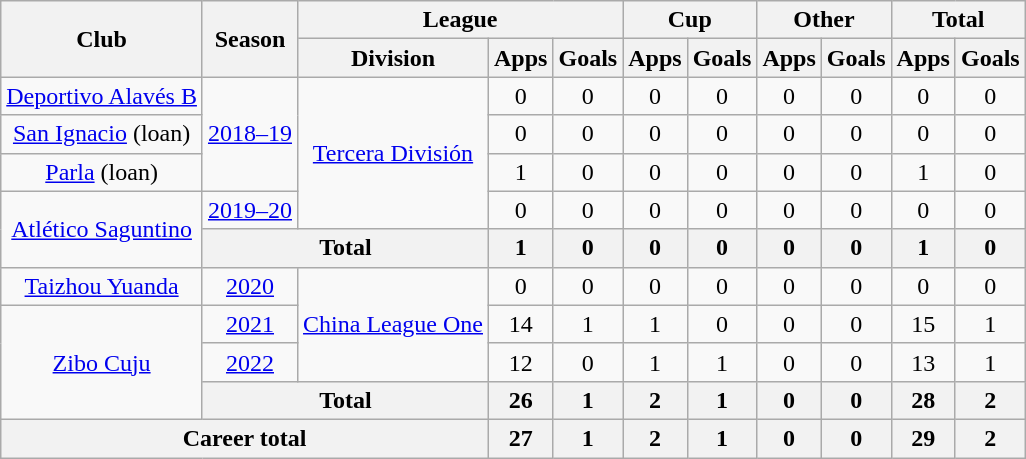<table class=wikitable style=text-align:center>
<tr>
<th rowspan=2>Club</th>
<th rowspan=2>Season</th>
<th colspan=3>League</th>
<th colspan=2>Cup</th>
<th colspan=2>Other</th>
<th colspan=2>Total</th>
</tr>
<tr>
<th>Division</th>
<th>Apps</th>
<th>Goals</th>
<th>Apps</th>
<th>Goals</th>
<th>Apps</th>
<th>Goals</th>
<th>Apps</th>
<th>Goals</th>
</tr>
<tr>
<td><a href='#'>Deportivo Alavés B</a></td>
<td rowspan=3><a href='#'>2018–19</a></td>
<td rowspan=4><a href='#'>Tercera División</a></td>
<td>0</td>
<td>0</td>
<td>0</td>
<td>0</td>
<td>0</td>
<td>0</td>
<td>0</td>
<td>0</td>
</tr>
<tr>
<td><a href='#'>San Ignacio</a> (loan)</td>
<td>0</td>
<td>0</td>
<td>0</td>
<td>0</td>
<td>0</td>
<td>0</td>
<td>0</td>
<td>0</td>
</tr>
<tr>
<td><a href='#'>Parla</a> (loan)</td>
<td>1</td>
<td>0</td>
<td>0</td>
<td>0</td>
<td>0</td>
<td>0</td>
<td>1</td>
<td>0</td>
</tr>
<tr>
<td rowspan=2><a href='#'>Atlético Saguntino</a></td>
<td><a href='#'>2019–20</a></td>
<td>0</td>
<td>0</td>
<td>0</td>
<td>0</td>
<td>0</td>
<td>0</td>
<td>0</td>
<td>0</td>
</tr>
<tr>
<th colspan=2>Total</th>
<th>1</th>
<th>0</th>
<th>0</th>
<th>0</th>
<th>0</th>
<th>0</th>
<th>1</th>
<th>0</th>
</tr>
<tr>
<td><a href='#'>Taizhou Yuanda</a></td>
<td><a href='#'>2020</a></td>
<td rowspan=3><a href='#'>China League One</a></td>
<td>0</td>
<td>0</td>
<td>0</td>
<td>0</td>
<td>0</td>
<td>0</td>
<td>0</td>
<td>0</td>
</tr>
<tr>
<td rowspan=3><a href='#'>Zibo Cuju</a></td>
<td><a href='#'>2021</a></td>
<td>14</td>
<td>1</td>
<td>1</td>
<td>0</td>
<td>0</td>
<td>0</td>
<td>15</td>
<td>1</td>
</tr>
<tr>
<td><a href='#'>2022</a></td>
<td>12</td>
<td>0</td>
<td>1</td>
<td>1</td>
<td>0</td>
<td>0</td>
<td>13</td>
<td>1</td>
</tr>
<tr>
<th colspan=2>Total</th>
<th>26</th>
<th>1</th>
<th>2</th>
<th>1</th>
<th>0</th>
<th>0</th>
<th>28</th>
<th>2</th>
</tr>
<tr>
<th colspan=3>Career total</th>
<th>27</th>
<th>1</th>
<th>2</th>
<th>1</th>
<th>0</th>
<th>0</th>
<th>29</th>
<th>2</th>
</tr>
</table>
